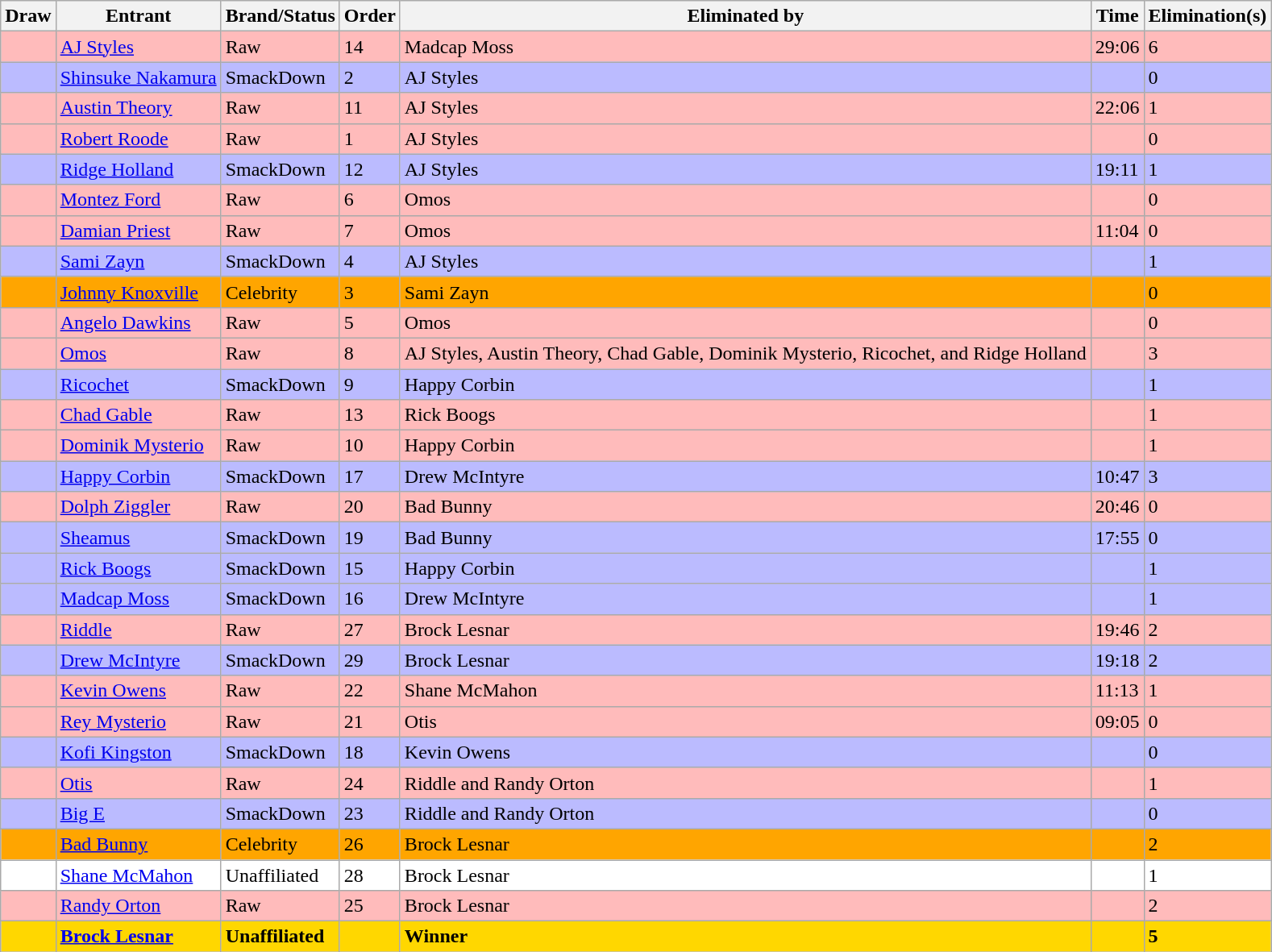<table class="wikitable sortable">
<tr>
<th>Draw</th>
<th>Entrant</th>
<th>Brand/Status</th>
<th>Order</th>
<th>Eliminated by</th>
<th>Time</th>
<th>Elimination(s)</th>
</tr>
<tr style="background: #FBB">
<td></td>
<td><a href='#'>AJ Styles</a></td>
<td>Raw</td>
<td>14</td>
<td>Madcap Moss</td>
<td>29:06</td>
<td>6</td>
</tr>
<tr style="background: #BBF">
<td></td>
<td><a href='#'>Shinsuke Nakamura</a></td>
<td>SmackDown</td>
<td>2</td>
<td>AJ Styles</td>
<td></td>
<td>0</td>
</tr>
<tr style="background: #FBB">
<td></td>
<td><a href='#'>Austin Theory</a></td>
<td>Raw</td>
<td>11</td>
<td>AJ Styles</td>
<td>22:06</td>
<td>1</td>
</tr>
<tr style="background: #FBB">
<td></td>
<td><a href='#'>Robert Roode</a></td>
<td>Raw</td>
<td>1</td>
<td>AJ Styles</td>
<td></td>
<td>0</td>
</tr>
<tr style="background: #BBF">
<td></td>
<td><a href='#'>Ridge Holland</a></td>
<td>SmackDown</td>
<td>12</td>
<td>AJ Styles</td>
<td>19:11</td>
<td>1</td>
</tr>
<tr style="background: #FBB">
<td></td>
<td><a href='#'>Montez Ford</a></td>
<td>Raw</td>
<td>6</td>
<td>Omos</td>
<td></td>
<td>0</td>
</tr>
<tr style="background: #FBB">
<td></td>
<td><a href='#'>Damian Priest</a></td>
<td>Raw</td>
<td>7</td>
<td>Omos</td>
<td>11:04</td>
<td>0</td>
</tr>
<tr style="background: #BBF">
<td></td>
<td><a href='#'>Sami Zayn</a></td>
<td>SmackDown</td>
<td>4</td>
<td>AJ Styles</td>
<td></td>
<td>1</td>
</tr>
<tr style="background: orange">
<td></td>
<td><a href='#'>Johnny Knoxville</a></td>
<td>Celebrity</td>
<td>3</td>
<td>Sami Zayn</td>
<td></td>
<td>0</td>
</tr>
<tr style="background: #FBB">
<td></td>
<td><a href='#'>Angelo Dawkins</a></td>
<td>Raw</td>
<td>5</td>
<td>Omos</td>
<td></td>
<td>0</td>
</tr>
<tr style="background: #FBB">
<td></td>
<td><a href='#'>Omos</a></td>
<td>Raw</td>
<td>8</td>
<td>AJ Styles, Austin Theory, Chad Gable, Dominik Mysterio, Ricochet, and Ridge Holland</td>
<td></td>
<td>3</td>
</tr>
<tr style="background: #BBF">
<td></td>
<td><a href='#'>Ricochet</a></td>
<td>SmackDown</td>
<td>9</td>
<td>Happy Corbin</td>
<td></td>
<td>1</td>
</tr>
<tr style="background: #FBB">
<td></td>
<td><a href='#'>Chad Gable</a></td>
<td>Raw</td>
<td>13</td>
<td>Rick Boogs</td>
<td></td>
<td>1</td>
</tr>
<tr style="background: #FBB">
<td></td>
<td><a href='#'>Dominik Mysterio</a></td>
<td>Raw</td>
<td>10</td>
<td>Happy Corbin</td>
<td></td>
<td>1</td>
</tr>
<tr style="background: #BBF">
<td></td>
<td><a href='#'>Happy Corbin</a></td>
<td>SmackDown</td>
<td>17</td>
<td>Drew McIntyre</td>
<td>10:47</td>
<td>3</td>
</tr>
<tr style="background: #FBB">
<td></td>
<td><a href='#'>Dolph Ziggler</a></td>
<td>Raw</td>
<td>20</td>
<td>Bad Bunny</td>
<td>20:46</td>
<td>0</td>
</tr>
<tr style="background: #BBF">
<td></td>
<td><a href='#'>Sheamus</a></td>
<td>SmackDown</td>
<td>19</td>
<td>Bad Bunny</td>
<td>17:55</td>
<td>0</td>
</tr>
<tr style="background: #BBF">
<td></td>
<td><a href='#'>Rick Boogs</a></td>
<td>SmackDown</td>
<td>15</td>
<td>Happy Corbin</td>
<td></td>
<td>1</td>
</tr>
<tr style="background: #BBF">
<td></td>
<td><a href='#'>Madcap Moss</a></td>
<td>SmackDown</td>
<td>16</td>
<td>Drew McIntyre</td>
<td></td>
<td>1</td>
</tr>
<tr style="background: #FBB">
<td></td>
<td><a href='#'>Riddle</a></td>
<td>Raw</td>
<td>27</td>
<td>Brock Lesnar</td>
<td>19:46</td>
<td>2</td>
</tr>
<tr style="background: #BBF">
<td></td>
<td><a href='#'>Drew McIntyre</a></td>
<td>SmackDown</td>
<td>29</td>
<td>Brock Lesnar</td>
<td>19:18</td>
<td>2</td>
</tr>
<tr style="background: #FBB">
<td></td>
<td><a href='#'>Kevin Owens</a></td>
<td>Raw</td>
<td>22</td>
<td>Shane McMahon</td>
<td>11:13</td>
<td>1</td>
</tr>
<tr style="background: #FBB">
<td></td>
<td><a href='#'>Rey Mysterio</a></td>
<td>Raw</td>
<td>21</td>
<td>Otis</td>
<td>09:05</td>
<td>0</td>
</tr>
<tr style="background: #BBF">
<td></td>
<td><a href='#'>Kofi Kingston</a></td>
<td>SmackDown</td>
<td>18</td>
<td>Kevin Owens</td>
<td></td>
<td>0</td>
</tr>
<tr style="background: #FBB">
<td></td>
<td><a href='#'>Otis</a></td>
<td>Raw</td>
<td>24</td>
<td>Riddle and Randy Orton</td>
<td></td>
<td>1</td>
</tr>
<tr style="background: #BBF">
<td></td>
<td><a href='#'>Big E</a></td>
<td>SmackDown</td>
<td>23</td>
<td>Riddle and Randy Orton</td>
<td></td>
<td>0</td>
</tr>
<tr style="background: orange">
<td></td>
<td><a href='#'>Bad Bunny</a></td>
<td>Celebrity</td>
<td>26</td>
<td>Brock Lesnar</td>
<td></td>
<td>2</td>
</tr>
<tr style="background: #FFF">
<td></td>
<td><a href='#'>Shane McMahon</a></td>
<td>Unaffiliated</td>
<td>28</td>
<td>Brock Lesnar</td>
<td></td>
<td>1</td>
</tr>
<tr style="background: #FBB">
<td></td>
<td><a href='#'>Randy Orton</a></td>
<td>Raw</td>
<td>25</td>
<td>Brock Lesnar</td>
<td></td>
<td>2</td>
</tr>
<tr style="background: gold">
<td><strong></strong></td>
<td><strong><a href='#'>Brock Lesnar</a></strong></td>
<td><strong>Unaffiliated</strong></td>
<td><strong></strong></td>
<td><strong>Winner</strong></td>
<td><strong></strong></td>
<td><strong>5</strong></td>
</tr>
</table>
